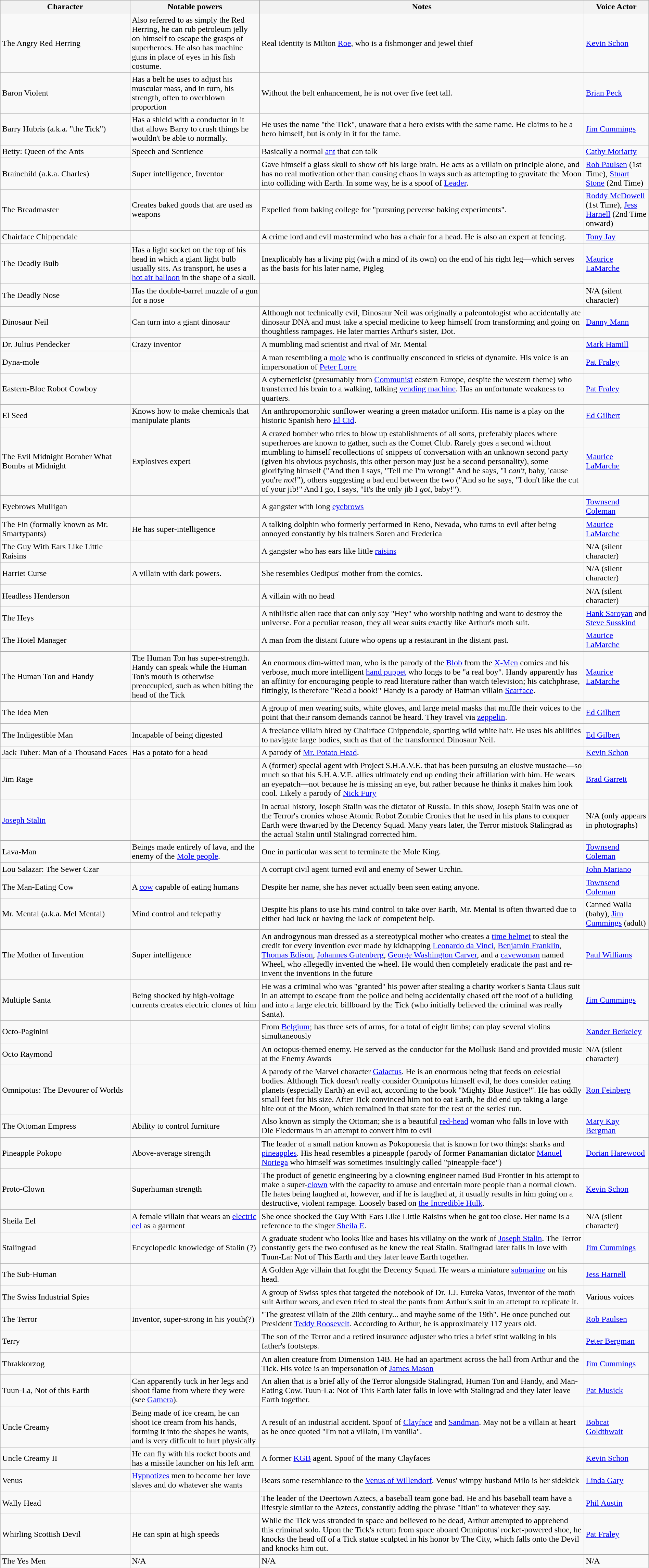<table class="wikitable" width=100%>
<tr>
<th width=20%>Character</th>
<th width=20%>Notable powers</th>
<th width=50%>Notes</th>
<th width=30%>Voice Actor</th>
</tr>
<tr bgcolor="#dddddd">
</tr>
<tr>
<td>The Angry Red Herring</td>
<td>Also referred to as simply the Red Herring, he can rub petroleum jelly on himself to escape the grasps of superheroes. He also has machine guns in place of eyes in his fish costume.</td>
<td>Real identity is Milton <a href='#'>Roe</a>, who is a fishmonger and jewel thief</td>
<td><a href='#'>Kevin Schon</a></td>
</tr>
<tr>
<td>Baron Violent</td>
<td>Has a belt he uses to adjust his muscular mass, and in turn, his strength, often to overblown proportion</td>
<td>Without the belt enhancement, he is not over five feet tall.</td>
<td><a href='#'>Brian Peck</a></td>
</tr>
<tr>
<td>Barry Hubris (a.k.a. "the Tick")</td>
<td>Has a shield with a conductor in it that allows Barry to crush things he wouldn't be able to normally.</td>
<td>He uses the name "the Tick", unaware that a hero exists with the same name. He claims to be a hero himself, but is only in it for the fame.</td>
<td><a href='#'>Jim Cummings</a></td>
</tr>
<tr>
<td>Betty: Queen of the Ants</td>
<td>Speech and Sentience</td>
<td>Basically a normal <a href='#'>ant</a> that can talk</td>
<td><a href='#'>Cathy Moriarty</a></td>
</tr>
<tr>
<td>Brainchild (a.k.a. Charles)</td>
<td>Super intelligence, Inventor</td>
<td>Gave himself a glass skull to show off his large brain. He acts as a villain on principle alone, and has no real motivation other than causing chaos in ways such as attempting to gravitate the Moon into colliding with Earth. In some way, he is a spoof of <a href='#'>Leader</a>.</td>
<td><a href='#'>Rob Paulsen</a> (1st Time), <a href='#'>Stuart Stone</a> (2nd Time)</td>
</tr>
<tr>
<td>The Breadmaster</td>
<td>Creates baked goods that are used as weapons</td>
<td>Expelled from baking college for "pursuing perverse baking experiments".</td>
<td><a href='#'>Roddy McDowell</a> (1st Time), <a href='#'>Jess Harnell</a> (2nd Time onward)</td>
</tr>
<tr>
<td>Chairface Chippendale</td>
<td></td>
<td>A crime lord and evil mastermind who has a chair for a head. He is also an expert at fencing.</td>
<td><a href='#'>Tony Jay</a></td>
</tr>
<tr>
<td>The Deadly Bulb</td>
<td>Has a light socket on the top of his head in which a giant light bulb usually sits. As transport, he uses a <a href='#'>hot air balloon</a> in the shape of a skull.</td>
<td>Inexplicably has a living pig (with a mind of its own) on the end of his right leg—which serves as the basis for his later name, Pigleg</td>
<td><a href='#'>Maurice LaMarche</a></td>
</tr>
<tr>
<td>The Deadly Nose</td>
<td>Has the double-barrel muzzle of a gun for a nose</td>
<td></td>
<td>N/A (silent character)</td>
</tr>
<tr>
<td>Dinosaur Neil</td>
<td>Can turn into a giant dinosaur</td>
<td>Although not technically evil, Dinosaur Neil was originally a paleontologist who accidentally ate dinosaur DNA and must take a special medicine to keep himself from transforming and going on thoughtless rampages. He later marries Arthur's sister, Dot.</td>
<td><a href='#'>Danny Mann</a></td>
</tr>
<tr>
<td>Dr. Julius Pendecker</td>
<td>Crazy inventor</td>
<td>A mumbling mad scientist and rival of Mr. Mental</td>
<td><a href='#'>Mark Hamill</a></td>
</tr>
<tr>
<td>Dyna-mole</td>
<td></td>
<td>A man resembling a <a href='#'>mole</a> who is continually ensconced in sticks of dynamite. His voice is an impersonation of <a href='#'>Peter Lorre</a></td>
<td><a href='#'>Pat Fraley</a></td>
</tr>
<tr>
<td>Eastern-Bloc Robot Cowboy</td>
<td></td>
<td>A cyberneticist (presumably from <a href='#'>Communist</a> eastern Europe, despite the western theme) who transferred his brain to a walking, talking <a href='#'>vending machine</a>. Has an unfortunate weakness to quarters.</td>
<td><a href='#'>Pat Fraley</a></td>
</tr>
<tr>
<td>El Seed</td>
<td>Knows how to make chemicals that manipulate plants</td>
<td>An anthropomorphic sunflower wearing a green matador uniform. His name is a play on the historic Spanish hero <a href='#'>El Cid</a>.</td>
<td><a href='#'>Ed Gilbert</a></td>
</tr>
<tr>
<td><span>The Evil Midnight Bomber What Bombs at Midnight</span></td>
<td>Explosives expert</td>
<td>A crazed bomber who tries to blow up establishments of all sorts, preferably places where superheroes are known to gather, such as the Comet Club. Rarely goes a second without mumbling to himself recollections of snippets of conversation with an unknown second party (given his obvious psychosis, this other person may just be a second personality), some glorifying himself ("And then I says, "Tell me I'm wrong!" And he says, "I <em>can't</em>, baby, 'cause you're <em>not</em>!"), others suggesting a bad end between the two ("And so he says, "I don't like the cut of your jib!" And I go, I says, "It's the only jib I <em>got</em>, baby!").</td>
<td><a href='#'>Maurice LaMarche</a></td>
</tr>
<tr>
<td>Eyebrows Mulligan</td>
<td></td>
<td>A gangster with long <a href='#'>eyebrows</a></td>
<td><a href='#'>Townsend Coleman</a></td>
</tr>
<tr>
<td>The Fin (formally known as Mr. Smartypants)</td>
<td>He has super-intelligence</td>
<td>A talking dolphin who formerly performed in Reno, Nevada, who turns to evil after being annoyed constantly by his trainers Soren and Frederica</td>
<td><a href='#'>Maurice LaMarche</a></td>
</tr>
<tr>
<td>The Guy With Ears Like Little Raisins</td>
<td></td>
<td>A gangster who has ears like little <a href='#'>raisins</a></td>
<td>N/A (silent character)</td>
</tr>
<tr>
<td>Harriet Curse</td>
<td>A villain with dark powers.</td>
<td>She resembles Oedipus' mother from the comics.</td>
<td>N/A (silent character)</td>
</tr>
<tr>
<td>Headless Henderson</td>
<td></td>
<td>A villain with no head</td>
<td>N/A (silent character)</td>
</tr>
<tr>
<td>The Heys</td>
<td></td>
<td>A nihilistic alien race that can only say "Hey" who worship nothing and want to destroy the universe. For a peculiar reason, they all wear suits exactly like Arthur's moth suit.</td>
<td><a href='#'>Hank Saroyan</a> and <a href='#'>Steve Susskind</a></td>
</tr>
<tr>
<td>The Hotel Manager</td>
<td></td>
<td>A man from the distant future who opens up a restaurant in the distant past.</td>
<td><a href='#'>Maurice LaMarche</a></td>
</tr>
<tr>
<td><span>The Human Ton and Handy</span></td>
<td>The Human Ton has super-strength. Handy can speak while the Human Ton's mouth is otherwise preoccupied, such as when biting the head of the Tick</td>
<td>An enormous dim-witted man, who is the parody of the <a href='#'>Blob</a> from the <a href='#'>X-Men</a> comics and his verbose, much more intelligent <a href='#'>hand puppet</a> who longs to be "a real boy". Handy apparently has an affinity for encouraging people to read literature rather than watch television; his catchphrase, fittingly, is therefore "Read a book!" Handy is a parody of Batman villain <a href='#'>Scarface</a>.</td>
<td><a href='#'>Maurice LaMarche</a></td>
</tr>
<tr>
<td>The Idea Men</td>
<td></td>
<td>A group of men wearing suits, white gloves, and large metal masks that muffle their voices to the point that their ransom demands cannot be heard. They travel via <a href='#'>zeppelin</a>.</td>
<td><a href='#'>Ed Gilbert</a></td>
</tr>
<tr>
<td>The Indigestible Man</td>
<td>Incapable of being digested</td>
<td>A freelance villain hired by Chairface Chippendale, sporting wild white hair. He uses his abilities to navigate large bodies, such as that of the transformed Dinosaur Neil.</td>
<td><a href='#'>Ed Gilbert</a></td>
</tr>
<tr>
<td>Jack Tuber: Man of a Thousand Faces</td>
<td>Has a potato for a head</td>
<td>A parody of <a href='#'>Mr. Potato Head</a>.</td>
<td><a href='#'>Kevin Schon</a></td>
</tr>
<tr>
<td>Jim Rage</td>
<td></td>
<td>A (former) special agent with Project S.H.A.V.E. that has been pursuing an elusive mustache—so much so that his S.H.A.V.E. allies ultimately end up ending their affiliation with him. He wears an eyepatch—not because he is missing an eye, but rather because he thinks it makes him look cool. Likely a parody of <a href='#'>Nick Fury</a></td>
<td><a href='#'>Brad Garrett</a></td>
</tr>
<tr>
<td><a href='#'>Joseph Stalin</a></td>
<td></td>
<td>In actual history, Joseph Stalin was the dictator of Russia. In this show, Joseph Stalin was one of the Terror's cronies whose Atomic Robot Zombie Cronies that he used in his plans to conquer Earth were thwarted by the Decency Squad. Many years later, the Terror mistook Stalingrad as the actual Stalin until Stalingrad corrected him.</td>
<td>N/A (only appears in photographs)</td>
</tr>
<tr>
<td>Lava-Man</td>
<td>Beings made entirely of lava, and the enemy of the <a href='#'>Mole people</a>.</td>
<td>One in particular was sent to terminate the Mole King.</td>
<td><a href='#'>Townsend Coleman</a></td>
</tr>
<tr>
<td>Lou Salazar: The Sewer Czar</td>
<td></td>
<td>A corrupt civil agent turned evil and enemy of Sewer Urchin.</td>
<td><a href='#'>John Mariano</a></td>
</tr>
<tr>
<td>The Man-Eating Cow</td>
<td>A <a href='#'>cow</a> capable of eating humans</td>
<td>Despite her name, she has never actually been seen eating anyone.</td>
<td><a href='#'>Townsend Coleman</a></td>
</tr>
<tr>
<td>Mr. Mental (a.k.a. Mel Mental)</td>
<td>Mind control and telepathy</td>
<td>Despite his plans to use his mind control to take over Earth, Mr. Mental is often thwarted due to either bad luck or having the lack of competent help.</td>
<td>Canned Walla (baby), <a href='#'>Jim Cummings</a> (adult)</td>
</tr>
<tr>
<td>The Mother of Invention</td>
<td>Super intelligence</td>
<td>An androgynous man dressed as a stereotypical mother who creates a <a href='#'>time helmet</a> to steal the credit for every invention ever made by kidnapping <a href='#'>Leonardo da Vinci</a>, <a href='#'>Benjamin Franklin</a>, <a href='#'>Thomas Edison</a>, <a href='#'>Johannes Gutenberg</a>, <a href='#'>George Washington Carver</a>, and a <a href='#'>cavewoman</a> named Wheel, who allegedly invented the wheel. He would then completely eradicate the past and re-invent the inventions in the future</td>
<td><a href='#'>Paul Williams</a></td>
</tr>
<tr>
<td>Multiple Santa</td>
<td>Being shocked by high-voltage currents creates electric clones of him</td>
<td>He was a criminal who was "granted" his power after stealing a charity worker's Santa Claus suit in an attempt to escape from the police and being accidentally chased off the roof of a building and into a large electric billboard by the Tick (who initially believed the criminal was really Santa).</td>
<td><a href='#'>Jim Cummings</a></td>
</tr>
<tr>
<td>Octo-Paginini</td>
<td></td>
<td>From <a href='#'>Belgium</a>; has three sets of arms, for a total of eight limbs; can play several violins simultaneously</td>
<td><a href='#'>Xander Berkeley</a></td>
</tr>
<tr>
<td>Octo Raymond</td>
<td></td>
<td>An octopus-themed enemy. He served as the conductor for the Mollusk Band and provided music at the Enemy Awards</td>
<td>N/A (silent character)</td>
</tr>
<tr>
<td>Omnipotus: The Devourer of Worlds</td>
<td></td>
<td>A parody of the Marvel character <a href='#'>Galactus</a>. He is an enormous being that feeds on celestial bodies. Although Tick doesn't really consider Omnipotus himself evil, he does consider eating planets (especially Earth) an evil act, according to the book "Mighty Blue Justice!". He has oddly small feet for his size. After Tick convinced him not to eat Earth, he did end up taking a large bite out of the Moon, which remained in that state for the rest of the series' run.</td>
<td><a href='#'>Ron Feinberg</a></td>
</tr>
<tr>
<td>The Ottoman Empress</td>
<td>Ability to control furniture</td>
<td>Also known as simply the Ottoman; she is a beautiful <a href='#'>red-head</a> woman who falls in love with Die Fledermaus in an attempt to convert him to evil</td>
<td><a href='#'>Mary Kay Bergman</a></td>
</tr>
<tr>
<td>Pineapple Pokopo</td>
<td>Above-average strength</td>
<td>The leader of a small nation known as Pokoponesia that is known for two things: sharks and <a href='#'>pineapples</a>. His head resembles a pineapple (parody of former Panamanian dictator <a href='#'>Manuel Noriega</a> who himself was sometimes insultingly called "pineapple-face")</td>
<td><a href='#'>Dorian Harewood</a></td>
</tr>
<tr>
<td>Proto-Clown</td>
<td>Superhuman strength</td>
<td>The product of genetic engineering by a clowning engineer named Bud Frontier in his attempt to make a super-<a href='#'>clown</a> with the capacity to amuse and entertain more people than a normal clown. He hates being laughed at, however, and if he is laughed at, it usually results in him going on a destructive, violent rampage. Loosely based on <a href='#'>the Incredible Hulk</a>.</td>
<td><a href='#'>Kevin Schon</a></td>
</tr>
<tr>
<td>Sheila Eel</td>
<td>A female villain that wears an <a href='#'>electric eel</a> as a garment</td>
<td>She once shocked the Guy With Ears Like Little Raisins when he got too close. Her name is a reference to the singer <a href='#'>Sheila E</a>.</td>
<td>N/A (silent character)</td>
</tr>
<tr>
<td>Stalingrad</td>
<td>Encyclopedic knowledge of Stalin (?)</td>
<td>A graduate student who looks like and bases his villainy on the work of <a href='#'>Joseph Stalin</a>. The Terror constantly gets the two confused as he knew the real Stalin. Stalingrad later falls in love with Tuun-La: Not of This Earth and they later leave Earth together.</td>
<td><a href='#'>Jim Cummings</a></td>
</tr>
<tr>
<td>The Sub-Human</td>
<td></td>
<td>A Golden Age villain that fought the Decency Squad. He wears a miniature <a href='#'>submarine</a> on his head.</td>
<td><a href='#'>Jess Harnell</a></td>
</tr>
<tr>
<td>The Swiss Industrial Spies</td>
<td></td>
<td>A group of Swiss spies that targeted the notebook of Dr. J.J. Eureka Vatos, inventor of the moth suit Arthur wears, and even tried to steal the pants from Arthur's suit in an attempt to replicate it.</td>
<td>Various voices</td>
</tr>
<tr>
<td>The Terror</td>
<td>Inventor, super-strong in his youth(?)</td>
<td>"The greatest villain of the 20th century... and maybe some of the 19th". He once punched out President <a href='#'>Teddy Roosevelt</a>. According to Arthur, he is approximately 117 years old.</td>
<td><a href='#'>Rob Paulsen</a></td>
</tr>
<tr>
<td>Terry</td>
<td></td>
<td>The son of the Terror and a retired insurance adjuster who tries a brief stint walking in his father's footsteps.</td>
<td><a href='#'>Peter Bergman</a></td>
</tr>
<tr>
<td>Thrakkorzog</td>
<td></td>
<td>An alien creature from Dimension 14B. He had an apartment across the hall from Arthur and the Tick. His voice is an impersonation of <a href='#'>James Mason</a></td>
<td><a href='#'>Jim Cummings</a></td>
</tr>
<tr>
<td>Tuun-La, Not of this Earth</td>
<td>Can apparently tuck in her legs and shoot flame from where they were (see <a href='#'>Gamera</a>).</td>
<td>An alien that is a brief ally of the Terror alongside Stalingrad, Human Ton and Handy, and Man-Eating Cow. Tuun-La: Not of This Earth later falls in love with Stalingrad and they later leave Earth together.</td>
<td><a href='#'>Pat Musick</a></td>
</tr>
<tr>
<td>Uncle Creamy</td>
<td>Being made of ice cream, he can shoot ice cream from his hands, forming it into the shapes he wants, and is very difficult to hurt physically</td>
<td>A result of an industrial accident. Spoof of <a href='#'>Clayface</a> and <a href='#'>Sandman</a>. May not be a villain at heart as he once quoted "I'm not a villain, I'm vanilla".</td>
<td><a href='#'>Bobcat Goldthwait</a></td>
</tr>
<tr>
<td>Uncle Creamy II</td>
<td>He can fly with his rocket boots and has a missile launcher on his left arm</td>
<td>A former <a href='#'>KGB</a> agent. Spoof of the many Clayfaces</td>
<td><a href='#'>Kevin Schon</a></td>
</tr>
<tr>
<td>Venus</td>
<td><a href='#'>Hypnotizes</a> men to become her love slaves and do whatever she wants</td>
<td>Bears some resemblance to the <a href='#'>Venus of Willendorf</a>. Venus' wimpy husband Milo is her sidekick</td>
<td><a href='#'>Linda Gary</a></td>
</tr>
<tr>
<td>Wally Head</td>
<td></td>
<td>The leader of the Deertown Aztecs, a baseball team gone bad. He and his baseball team have a lifestyle similar to the Aztecs, constantly adding the phrase "Itlan" to whatever they say.</td>
<td><a href='#'>Phil Austin</a></td>
</tr>
<tr>
<td>Whirling Scottish Devil</td>
<td>He can spin at high speeds</td>
<td>While the Tick was stranded in space and believed to be dead, Arthur attempted to apprehend this criminal solo. Upon the Tick's return from space aboard Omnipotus' rocket-powered shoe, he knocks the head off of a Tick statue sculpted in his honor by The City, which falls onto the Devil and knocks him out.</td>
<td><a href='#'>Pat Fraley</a></td>
</tr>
<tr>
<td>The Yes Men</td>
<td>N/A</td>
<td>N/A</td>
<td>N/A</td>
</tr>
<tr>
</tr>
</table>
